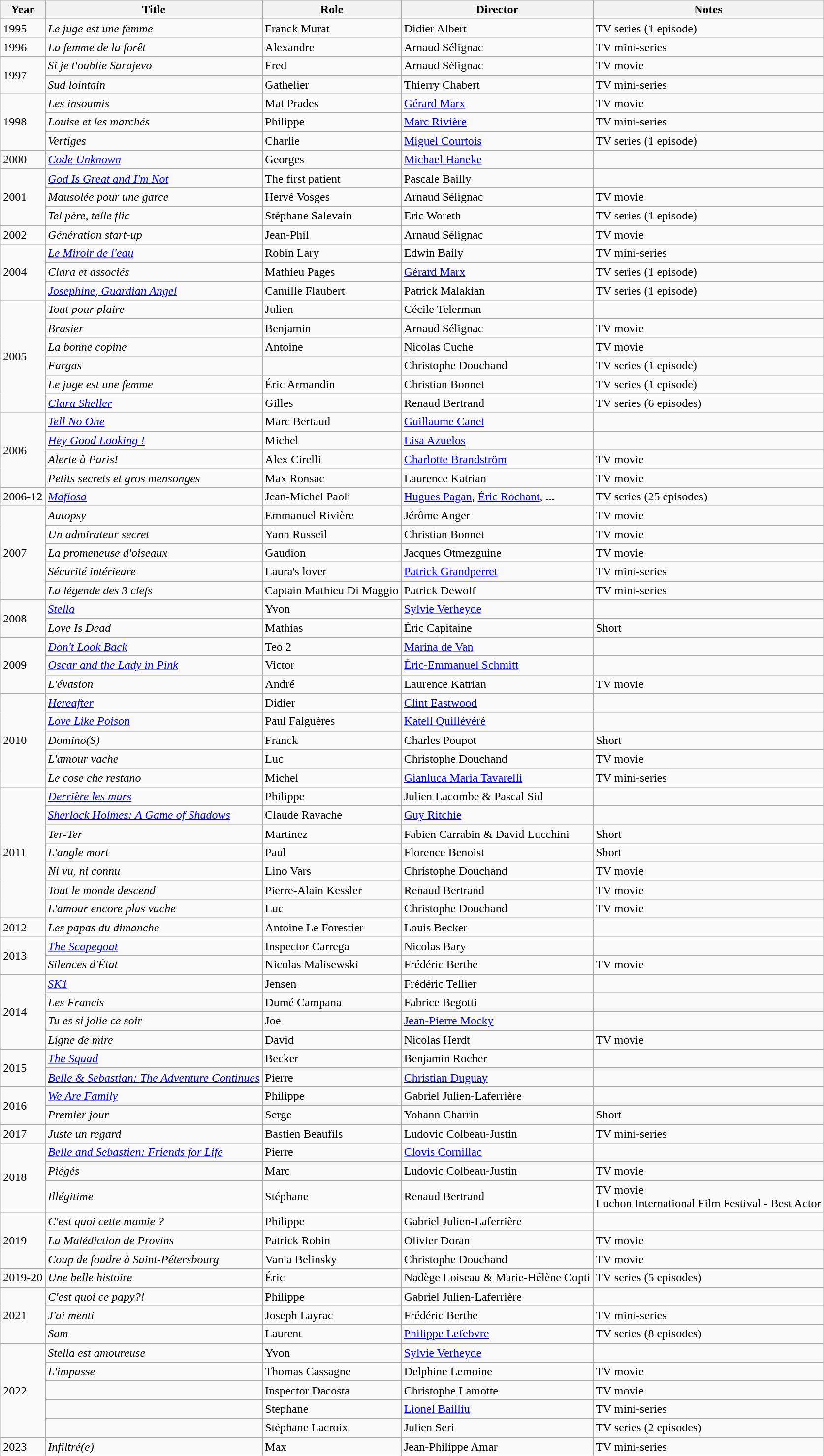<table class="wikitable sortable">
<tr>
<th>Year</th>
<th>Title</th>
<th>Role</th>
<th>Director</th>
<th class="unsortable">Notes</th>
</tr>
<tr>
<td>1995</td>
<td><em>Le juge est une femme</em></td>
<td>Franck Murat</td>
<td>Didier Albert</td>
<td>TV series (1 episode)</td>
</tr>
<tr>
<td>1996</td>
<td><em>La femme de la forêt</em></td>
<td>Alexandre</td>
<td>Arnaud Sélignac</td>
<td>TV mini-series</td>
</tr>
<tr>
<td rowspan=2>1997</td>
<td><em>Si je t'oublie Sarajevo</em></td>
<td>Fred</td>
<td>Arnaud Sélignac</td>
<td>TV movie</td>
</tr>
<tr>
<td><em>Sud lointain</em></td>
<td>Gathelier</td>
<td>Thierry Chabert</td>
<td>TV mini-series</td>
</tr>
<tr>
<td rowspan=3>1998</td>
<td><em>Les insoumis</em></td>
<td>Mat Prades</td>
<td><a href='#'>Gérard Marx</a></td>
<td>TV movie</td>
</tr>
<tr>
<td><em>Louise et les marchés</em></td>
<td>Philippe</td>
<td><a href='#'>Marc Rivière</a></td>
<td>TV mini-series</td>
</tr>
<tr>
<td><em>Vertiges</em></td>
<td>Charlie</td>
<td><a href='#'>Miguel Courtois</a></td>
<td>TV series (1 episode)</td>
</tr>
<tr>
<td>2000</td>
<td><em><a href='#'>Code Unknown</a></em></td>
<td>Georges</td>
<td><a href='#'>Michael Haneke</a></td>
<td></td>
</tr>
<tr>
<td rowspan=3>2001</td>
<td><em><a href='#'>God Is Great and I'm Not</a></em></td>
<td>The first patient</td>
<td>Pascale Bailly</td>
<td></td>
</tr>
<tr>
<td><em>Mausolée pour une garce</em></td>
<td>Hervé Vosges</td>
<td>Arnaud Sélignac</td>
<td>TV movie</td>
</tr>
<tr>
<td><em>Tel père, telle flic</em></td>
<td>Stéphane Salevain</td>
<td>Eric Woreth</td>
<td>TV series (1 episode)</td>
</tr>
<tr>
<td>2002</td>
<td><em>Génération start-up</em></td>
<td>Jean-Phil</td>
<td>Arnaud Sélignac</td>
<td>TV movie</td>
</tr>
<tr>
<td rowspan=3>2004</td>
<td><em><a href='#'>Le Miroir de l'eau</a></em></td>
<td>Robin Lary</td>
<td>Edwin Baily</td>
<td>TV mini-series</td>
</tr>
<tr>
<td><em>Clara et associés</em></td>
<td>Mathieu Pages</td>
<td><a href='#'>Gérard Marx</a></td>
<td>TV series (1 episode)</td>
</tr>
<tr>
<td><em><a href='#'>Josephine, Guardian Angel</a></em></td>
<td>Camille Flaubert</td>
<td>Patrick Malakian</td>
<td>TV series (1 episode)</td>
</tr>
<tr>
<td rowspan=6>2005</td>
<td><em>Tout pour plaire</em></td>
<td>Julien</td>
<td>Cécile Telerman</td>
<td></td>
</tr>
<tr>
<td><em>Brasier</em></td>
<td>Benjamin</td>
<td>Arnaud Sélignac</td>
<td>TV movie</td>
</tr>
<tr>
<td><em>La bonne copine</em></td>
<td>Antoine</td>
<td>Nicolas Cuche</td>
<td>TV movie</td>
</tr>
<tr>
<td><em>Fargas</em></td>
<td></td>
<td>Christophe Douchand</td>
<td>TV series (1 episode)</td>
</tr>
<tr>
<td><em>Le juge est une femme</em></td>
<td>Éric Armandin</td>
<td>Christian Bonnet</td>
<td>TV series (1 episode)</td>
</tr>
<tr>
<td><em><a href='#'>Clara Sheller</a></em></td>
<td>Gilles</td>
<td>Renaud Bertrand</td>
<td>TV series (6 episodes)</td>
</tr>
<tr>
<td rowspan=4>2006</td>
<td><em><a href='#'>Tell No One</a></em></td>
<td>Marc Bertaud</td>
<td><a href='#'>Guillaume Canet</a></td>
<td></td>
</tr>
<tr>
<td><em><a href='#'>Hey Good Looking !</a></em></td>
<td>Michel</td>
<td><a href='#'>Lisa Azuelos</a></td>
<td></td>
</tr>
<tr>
<td><em>Alerte à Paris!</em></td>
<td>Alex Cirelli</td>
<td><a href='#'>Charlotte Brandström</a></td>
<td>TV movie</td>
</tr>
<tr>
<td><em>Petits secrets et gros mensonges</em></td>
<td>Max Ronsac</td>
<td>Laurence Katrian</td>
<td>TV movie</td>
</tr>
<tr>
<td>2006-12</td>
<td><em><a href='#'>Mafiosa</a></em></td>
<td>Jean-Michel Paoli</td>
<td><a href='#'>Hugues Pagan</a>, <a href='#'>Éric Rochant</a>, ...</td>
<td>TV series (25 episodes)</td>
</tr>
<tr>
<td rowspan=5>2007</td>
<td><em>Autopsy</em></td>
<td>Emmanuel Rivière</td>
<td>Jérôme Anger</td>
<td>TV movie</td>
</tr>
<tr>
<td><em>Un admirateur secret</em></td>
<td>Yann Russeil</td>
<td>Christian Bonnet</td>
<td>TV movie</td>
</tr>
<tr>
<td><em>La promeneuse d'oiseaux</em></td>
<td>Gaudion</td>
<td>Jacques Otmezguine</td>
<td>TV movie</td>
</tr>
<tr>
<td><em>Sécurité intérieure</em></td>
<td>Laura's lover</td>
<td><a href='#'>Patrick Grandperret</a></td>
<td>TV mini-series</td>
</tr>
<tr>
<td><em>La légende des 3 clefs</em></td>
<td>Captain Mathieu Di Maggio</td>
<td>Patrick Dewolf</td>
<td>TV mini-series</td>
</tr>
<tr>
<td rowspan=2>2008</td>
<td><em><a href='#'>Stella</a></em></td>
<td>Yvon</td>
<td><a href='#'>Sylvie Verheyde</a></td>
<td></td>
</tr>
<tr>
<td><em>Love Is Dead</em></td>
<td>Mathias</td>
<td>Éric Capitaine</td>
<td>Short</td>
</tr>
<tr>
<td rowspan=3>2009</td>
<td><em><a href='#'>Don't Look Back</a></em></td>
<td>Teo 2</td>
<td><a href='#'>Marina de Van</a></td>
<td></td>
</tr>
<tr>
<td><em><a href='#'>Oscar and the Lady in Pink</a></em></td>
<td>Victor</td>
<td><a href='#'>Éric-Emmanuel Schmitt</a></td>
<td></td>
</tr>
<tr>
<td><em>L'évasion</em></td>
<td>André</td>
<td>Laurence Katrian</td>
<td>TV movie</td>
</tr>
<tr>
<td rowspan=5>2010</td>
<td><em><a href='#'>Hereafter</a></em></td>
<td>Didier</td>
<td><a href='#'>Clint Eastwood</a></td>
<td></td>
</tr>
<tr>
<td><em><a href='#'>Love Like Poison</a></em></td>
<td>Paul Falguères</td>
<td><a href='#'>Katell Quillévéré</a></td>
<td></td>
</tr>
<tr>
<td><em>Domino(S)</em></td>
<td>Franck</td>
<td>Charles Poupot</td>
<td>Short</td>
</tr>
<tr>
<td><em>L'amour vache</em></td>
<td>Luc</td>
<td>Christophe Douchand</td>
<td>TV movie</td>
</tr>
<tr>
<td><em>Le cose che restano</em></td>
<td>Michel</td>
<td><a href='#'>Gianluca Maria Tavarelli</a></td>
<td>TV mini-series</td>
</tr>
<tr>
<td rowspan=7>2011</td>
<td><em><a href='#'>Derrière les murs</a></em></td>
<td>Philippe</td>
<td>Julien Lacombe & Pascal Sid</td>
<td></td>
</tr>
<tr>
<td><em><a href='#'>Sherlock Holmes: A Game of Shadows</a></em></td>
<td>Claude Ravache</td>
<td><a href='#'>Guy Ritchie</a></td>
<td></td>
</tr>
<tr>
<td><em>Ter-Ter</em></td>
<td>Martinez</td>
<td>Fabien Carrabin & David Lucchini</td>
<td>Short</td>
</tr>
<tr>
<td><em>L'angle mort</em></td>
<td>Paul</td>
<td>Florence Benoist</td>
<td>Short</td>
</tr>
<tr>
<td><em>Ni vu, ni connu</em></td>
<td>Lino Vars</td>
<td>Christophe Douchand</td>
<td>TV movie</td>
</tr>
<tr>
<td><em>Tout le monde descend</em></td>
<td>Pierre-Alain Kessler</td>
<td>Renaud Bertrand</td>
<td>TV movie</td>
</tr>
<tr>
<td><em>L'amour encore plus vache</em></td>
<td>Luc</td>
<td>Christophe Douchand</td>
<td>TV movie</td>
</tr>
<tr>
<td>2012</td>
<td><em>Les papas du dimanche</em></td>
<td>Antoine Le Forestier</td>
<td>Louis Becker</td>
<td></td>
</tr>
<tr>
<td rowspan=2>2013</td>
<td><em><a href='#'>The Scapegoat</a></em></td>
<td>Inspector Carrega</td>
<td>Nicolas Bary</td>
<td></td>
</tr>
<tr>
<td><em>Silences d'État</em></td>
<td>Nicolas Malisewski</td>
<td>Frédéric Berthe</td>
<td>TV movie</td>
</tr>
<tr>
<td rowspan=4>2014</td>
<td><em><a href='#'>SK1</a></em></td>
<td>Jensen</td>
<td>Frédéric Tellier</td>
<td></td>
</tr>
<tr>
<td><em>Les Francis</em></td>
<td>Dumé Campana</td>
<td>Fabrice Begotti</td>
<td></td>
</tr>
<tr>
<td><em>Tu es si jolie ce soir</em></td>
<td>Joe</td>
<td><a href='#'>Jean-Pierre Mocky</a></td>
<td></td>
</tr>
<tr>
<td><em>Ligne de mire</em></td>
<td>David</td>
<td>Nicolas Herdt</td>
<td>TV movie</td>
</tr>
<tr>
<td rowspan=2>2015</td>
<td><em><a href='#'>The Squad</a></em></td>
<td>Becker</td>
<td>Benjamin Rocher</td>
<td></td>
</tr>
<tr>
<td><em><a href='#'>Belle & Sebastian: The Adventure Continues</a></em></td>
<td>Pierre</td>
<td><a href='#'>Christian Duguay</a></td>
<td></td>
</tr>
<tr>
<td rowspan=2>2016</td>
<td><em><a href='#'>We Are Family</a></em></td>
<td>Philippe</td>
<td>Gabriel Julien-Laferrière</td>
<td></td>
</tr>
<tr>
<td><em>Premier jour</em></td>
<td>Serge</td>
<td>Yohann Charrin</td>
<td>Short</td>
</tr>
<tr>
<td>2017</td>
<td><em>Juste un regard</em></td>
<td>Bastien Beaufils</td>
<td>Ludovic Colbeau-Justin</td>
<td>TV mini-series</td>
</tr>
<tr>
<td rowspan=3>2018</td>
<td><em><a href='#'>Belle and Sebastien: Friends for Life</a></em></td>
<td>Pierre</td>
<td><a href='#'>Clovis Cornillac</a></td>
<td></td>
</tr>
<tr>
<td><em>Piégés</em></td>
<td>Marc</td>
<td>Ludovic Colbeau-Justin</td>
<td>TV movie</td>
</tr>
<tr>
<td><em>Illégitime</em></td>
<td>Stéphane</td>
<td>Renaud Bertrand</td>
<td>TV movie<br>Luchon International Film Festival - Best Actor</td>
</tr>
<tr>
<td rowspan=3>2019</td>
<td><em>C'est quoi cette mamie ?</em></td>
<td>Philippe</td>
<td>Gabriel Julien-Laferrière</td>
<td></td>
</tr>
<tr>
<td><em>La Malédiction de Provins</em></td>
<td>Patrick Robin</td>
<td>Olivier Doran</td>
<td>TV movie</td>
</tr>
<tr>
<td><em>Coup de foudre à Saint-Pétersbourg</em></td>
<td>Vania Belinsky</td>
<td>Christophe Douchand</td>
<td>TV movie</td>
</tr>
<tr>
<td>2019-20</td>
<td><em>Une belle histoire</em></td>
<td>Éric</td>
<td>Nadège Loiseau & Marie-Hélène Copti</td>
<td>TV series (5 episodes)</td>
</tr>
<tr>
<td rowspan=3>2021</td>
<td><em>C'est quoi ce papy?!</em></td>
<td>Philippe</td>
<td>Gabriel Julien-Laferrière</td>
<td></td>
</tr>
<tr>
<td><em>J'ai menti</em></td>
<td>Joseph Layrac</td>
<td>Frédéric Berthe</td>
<td>TV mini-series</td>
</tr>
<tr>
<td><em>Sam</em></td>
<td>Laurent</td>
<td><a href='#'>Philippe Lefebvre</a></td>
<td>TV series (8 episodes)</td>
</tr>
<tr>
<td rowspan=5>2022</td>
<td><em>Stella est amoureuse</em></td>
<td>Yvon</td>
<td><a href='#'>Sylvie Verheyde</a></td>
<td></td>
</tr>
<tr>
<td><em>L'impasse</em></td>
<td>Thomas Cassagne</td>
<td>Delphine Lemoine</td>
<td>TV movie</td>
</tr>
<tr>
<td><em></em></td>
<td>Inspector Dacosta</td>
<td>Christophe Lamotte</td>
<td>TV movie</td>
</tr>
<tr>
<td><em></em></td>
<td>Stephane</td>
<td><a href='#'>Lionel Bailliu</a></td>
<td>TV mini-series</td>
</tr>
<tr>
<td><em></em></td>
<td>Stéphane Lacroix</td>
<td>Julien Seri</td>
<td>TV series (2 episodes)</td>
</tr>
<tr>
<td>2023</td>
<td><em>Infiltré(e)</em></td>
<td>Max</td>
<td>Jean-Philippe Amar</td>
<td>TV mini-series</td>
</tr>
<tr>
</tr>
</table>
